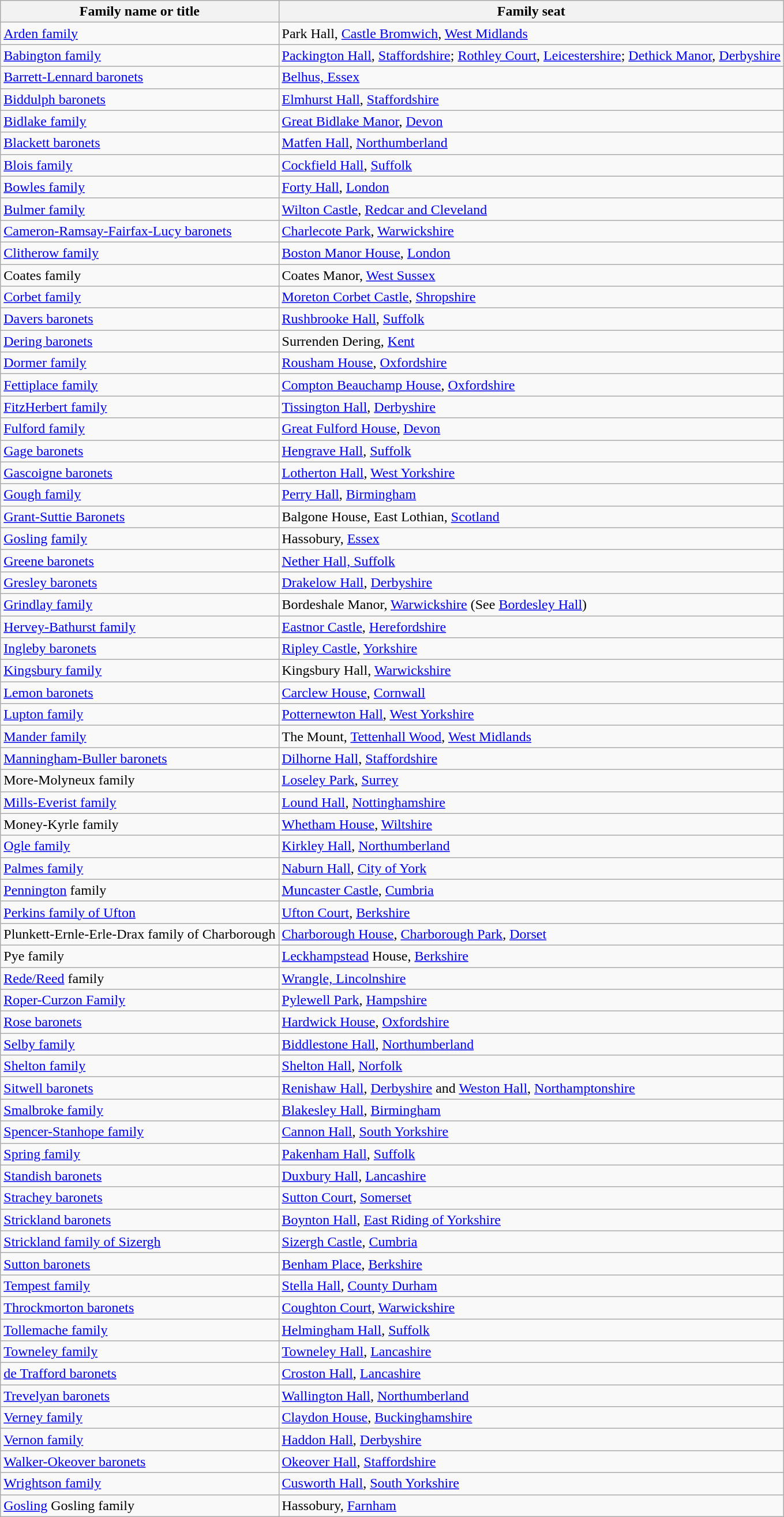<table class="wikitable" style="text-align:left">
<tr>
<th>Family name or title</th>
<th>Family seat</th>
</tr>
<tr>
<td><a href='#'>Arden family</a></td>
<td>Park Hall, <a href='#'>Castle Bromwich</a>, <a href='#'>West Midlands</a></td>
</tr>
<tr>
<td><a href='#'>Babington family</a></td>
<td><a href='#'>Packington Hall</a>, <a href='#'>Staffordshire</a>; <a href='#'>Rothley Court</a>, <a href='#'>Leicestershire</a>; <a href='#'>Dethick Manor</a>, <a href='#'>Derbyshire</a></td>
</tr>
<tr>
<td><a href='#'>Barrett-Lennard baronets</a></td>
<td><a href='#'>Belhus, Essex</a></td>
</tr>
<tr>
<td><a href='#'>Biddulph baronets</a></td>
<td><a href='#'>Elmhurst Hall</a>, <a href='#'>Staffordshire</a></td>
</tr>
<tr>
<td><a href='#'>Bidlake family</a></td>
<td><a href='#'>Great Bidlake Manor</a>, <a href='#'>Devon</a></td>
</tr>
<tr>
<td><a href='#'>Blackett baronets</a></td>
<td><a href='#'>Matfen Hall</a>, <a href='#'>Northumberland</a></td>
</tr>
<tr>
<td><a href='#'>Blois family</a></td>
<td><a href='#'>Cockfield Hall</a>, <a href='#'>Suffolk</a></td>
</tr>
<tr>
<td><a href='#'>Bowles family</a></td>
<td><a href='#'>Forty Hall</a>, <a href='#'>London</a></td>
</tr>
<tr>
<td><a href='#'>Bulmer family</a></td>
<td><a href='#'>Wilton Castle</a>, <a href='#'>Redcar and Cleveland</a></td>
</tr>
<tr>
<td><a href='#'>Cameron-Ramsay-Fairfax-Lucy baronets</a></td>
<td><a href='#'>Charlecote Park</a>, <a href='#'>Warwickshire</a></td>
</tr>
<tr>
<td><a href='#'>Clitherow family</a></td>
<td><a href='#'>Boston Manor House</a>, <a href='#'>London</a></td>
</tr>
<tr>
<td>Coates family</td>
<td>Coates Manor, <a href='#'>West Sussex</a></td>
</tr>
<tr>
<td><a href='#'>Corbet family</a></td>
<td><a href='#'>Moreton Corbet Castle</a>, <a href='#'>Shropshire</a></td>
</tr>
<tr>
<td><a href='#'>Davers baronets</a></td>
<td><a href='#'>Rushbrooke Hall</a>, <a href='#'>Suffolk</a></td>
</tr>
<tr>
<td><a href='#'>Dering baronets</a></td>
<td>Surrenden Dering, <a href='#'>Kent</a></td>
</tr>
<tr>
<td><a href='#'>Dormer family</a></td>
<td><a href='#'>Rousham House</a>, <a href='#'>Oxfordshire</a></td>
</tr>
<tr>
<td><a href='#'>Fettiplace family</a></td>
<td><a href='#'>Compton Beauchamp House</a>, <a href='#'>Oxfordshire</a></td>
</tr>
<tr>
<td><a href='#'>FitzHerbert family</a></td>
<td><a href='#'>Tissington Hall</a>, <a href='#'>Derbyshire</a></td>
</tr>
<tr>
<td><a href='#'>Fulford family</a></td>
<td><a href='#'>Great Fulford House</a>, <a href='#'>Devon</a></td>
</tr>
<tr>
<td><a href='#'>Gage baronets</a></td>
<td><a href='#'>Hengrave Hall</a>, <a href='#'>Suffolk</a></td>
</tr>
<tr>
<td><a href='#'>Gascoigne baronets</a></td>
<td><a href='#'>Lotherton Hall</a>, <a href='#'>West Yorkshire</a></td>
</tr>
<tr>
<td><a href='#'>Gough family</a></td>
<td><a href='#'>Perry Hall</a>, <a href='#'>Birmingham</a></td>
</tr>
<tr>
<td><a href='#'>Grant-Suttie Baronets</a></td>
<td>Balgone House, East Lothian, <a href='#'>Scotland</a></td>
</tr>
<tr>
<td><a href='#'>Gosling</a> <a href='#'>family</a></td>
<td>Hassobury, <a href='#'>Essex</a></td>
</tr>
<tr>
<td><a href='#'>Greene baronets</a></td>
<td><a href='#'>Nether Hall, Suffolk</a></td>
</tr>
<tr>
<td><a href='#'>Gresley baronets</a></td>
<td><a href='#'>Drakelow Hall</a>, <a href='#'>Derbyshire</a></td>
</tr>
<tr>
<td><a href='#'>Grindlay family</a></td>
<td>Bordeshale Manor, <a href='#'>Warwickshire</a> (See <a href='#'>Bordesley Hall</a>)</td>
</tr>
<tr>
<td><a href='#'>Hervey-Bathurst family</a></td>
<td><a href='#'>Eastnor Castle</a>, <a href='#'>Herefordshire</a></td>
</tr>
<tr>
<td><a href='#'>Ingleby baronets</a></td>
<td><a href='#'>Ripley Castle</a>, <a href='#'>Yorkshire</a></td>
</tr>
<tr>
<td><a href='#'>Kingsbury family</a></td>
<td>Kingsbury Hall, <a href='#'>Warwickshire</a></td>
</tr>
<tr>
<td><a href='#'>Lemon baronets</a></td>
<td><a href='#'>Carclew House</a>, <a href='#'>Cornwall</a></td>
</tr>
<tr>
<td><a href='#'>Lupton family</a></td>
<td><a href='#'>Potternewton Hall</a>, <a href='#'>West Yorkshire</a></td>
</tr>
<tr>
<td><a href='#'>Mander family</a></td>
<td>The Mount, <a href='#'>Tettenhall Wood</a>, <a href='#'>West Midlands</a></td>
</tr>
<tr>
<td><a href='#'>Manningham-Buller baronets</a></td>
<td><a href='#'>Dilhorne Hall</a>, <a href='#'>Staffordshire</a></td>
</tr>
<tr>
<td>More-Molyneux family</td>
<td><a href='#'>Loseley Park</a>, <a href='#'>Surrey</a></td>
</tr>
<tr>
<td><a href='#'>Mills-Everist family</a></td>
<td><a href='#'>Lound Hall</a>, <a href='#'>Nottinghamshire</a></td>
</tr>
<tr>
<td>Money-Kyrle family</td>
<td><a href='#'>Whetham House</a>, <a href='#'>Wiltshire</a></td>
</tr>
<tr>
<td><a href='#'>Ogle family</a></td>
<td><a href='#'>Kirkley Hall</a>, <a href='#'>Northumberland</a></td>
</tr>
<tr>
<td><a href='#'>Palmes family</a></td>
<td><a href='#'>Naburn Hall</a>, <a href='#'>City of York</a></td>
</tr>
<tr>
<td><a href='#'>Pennington</a> family</td>
<td><a href='#'>Muncaster Castle</a>, <a href='#'>Cumbria</a></td>
</tr>
<tr>
<td><a href='#'>Perkins family of Ufton</a></td>
<td><a href='#'>Ufton Court</a>, <a href='#'>Berkshire</a></td>
</tr>
<tr>
<td>Plunkett-Ernle-Erle-Drax family of Charborough</td>
<td><a href='#'>Charborough House</a>, <a href='#'>Charborough Park</a>, <a href='#'>Dorset</a></td>
</tr>
<tr>
<td>Pye family</td>
<td><a href='#'>Leckhampstead</a> House, <a href='#'>Berkshire</a></td>
</tr>
<tr>
<td><a href='#'>Rede/Reed</a> family</td>
<td><a href='#'>Wrangle, Lincolnshire</a></td>
</tr>
<tr>
<td><a href='#'>Roper-Curzon Family</a></td>
<td><a href='#'>Pylewell Park</a>, <a href='#'>Hampshire</a></td>
</tr>
<tr>
<td><a href='#'>Rose baronets</a></td>
<td><a href='#'>Hardwick House</a>, <a href='#'>Oxfordshire</a></td>
</tr>
<tr>
<td><a href='#'>Selby family</a></td>
<td><a href='#'>Biddlestone Hall</a>, <a href='#'>Northumberland</a></td>
</tr>
<tr>
<td><a href='#'>Shelton family</a></td>
<td><a href='#'>Shelton Hall</a>, <a href='#'>Norfolk</a></td>
</tr>
<tr>
<td><a href='#'>Sitwell baronets</a></td>
<td><a href='#'>Renishaw Hall</a>, <a href='#'>Derbyshire</a> and <a href='#'>Weston Hall</a>, <a href='#'>Northamptonshire</a></td>
</tr>
<tr>
<td><a href='#'>Smalbroke family</a></td>
<td><a href='#'>Blakesley Hall</a>, <a href='#'>Birmingham</a></td>
</tr>
<tr>
<td><a href='#'>Spencer-Stanhope family</a></td>
<td><a href='#'>Cannon Hall</a>, <a href='#'>South Yorkshire</a></td>
</tr>
<tr>
<td><a href='#'>Spring family</a></td>
<td><a href='#'>Pakenham Hall</a>, <a href='#'>Suffolk</a></td>
</tr>
<tr>
<td><a href='#'>Standish baronets</a></td>
<td><a href='#'>Duxbury Hall</a>, <a href='#'>Lancashire</a></td>
</tr>
<tr>
<td><a href='#'>Strachey baronets</a></td>
<td><a href='#'>Sutton Court</a>, <a href='#'>Somerset</a></td>
</tr>
<tr>
<td><a href='#'>Strickland baronets</a></td>
<td><a href='#'>Boynton Hall</a>, <a href='#'>East Riding of Yorkshire</a></td>
</tr>
<tr>
<td><a href='#'>Strickland family of Sizergh</a></td>
<td><a href='#'>Sizergh Castle</a>, <a href='#'>Cumbria</a></td>
</tr>
<tr>
<td><a href='#'>Sutton baronets</a></td>
<td><a href='#'>Benham Place</a>, <a href='#'>Berkshire</a></td>
</tr>
<tr>
<td><a href='#'>Tempest family</a></td>
<td><a href='#'>Stella Hall</a>, <a href='#'>County Durham</a></td>
</tr>
<tr>
<td><a href='#'>Throckmorton baronets</a></td>
<td><a href='#'>Coughton Court</a>, <a href='#'>Warwickshire</a></td>
</tr>
<tr>
<td><a href='#'>Tollemache family</a></td>
<td><a href='#'>Helmingham Hall</a>, <a href='#'>Suffolk</a></td>
</tr>
<tr>
<td><a href='#'>Towneley family</a></td>
<td><a href='#'>Towneley Hall</a>, <a href='#'>Lancashire</a></td>
</tr>
<tr>
<td><a href='#'>de Trafford baronets</a></td>
<td><a href='#'>Croston Hall</a>, <a href='#'>Lancashire</a></td>
</tr>
<tr>
<td><a href='#'>Trevelyan baronets</a></td>
<td><a href='#'>Wallington Hall</a>, <a href='#'>Northumberland</a></td>
</tr>
<tr>
<td><a href='#'>Verney family</a></td>
<td><a href='#'>Claydon House</a>, <a href='#'>Buckinghamshire</a></td>
</tr>
<tr>
<td><a href='#'>Vernon family</a></td>
<td><a href='#'>Haddon Hall</a>, <a href='#'>Derbyshire</a></td>
</tr>
<tr>
<td><a href='#'>Walker-Okeover baronets</a></td>
<td><a href='#'>Okeover Hall</a>, <a href='#'>Staffordshire</a></td>
</tr>
<tr>
<td><a href='#'>Wrightson family</a></td>
<td><a href='#'>Cusworth Hall</a>, <a href='#'>South Yorkshire</a></td>
</tr>
<tr>
<td><a href='#'>Gosling</a> Gosling family</td>
<td>Hassobury, <a href='#'>Farnham</a></td>
</tr>
</table>
